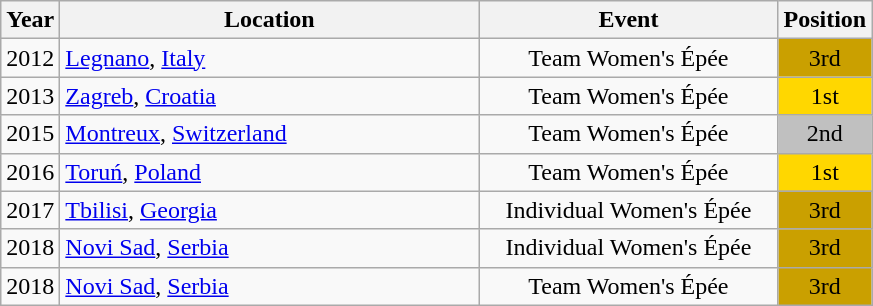<table class="wikitable" style="text-align:center;">
<tr>
<th>Year</th>
<th style="width:17em">Location</th>
<th style="width:12em">Event</th>
<th>Position</th>
</tr>
<tr>
<td>2012</td>
<td rowspan="1" align="left"> <a href='#'>Legnano</a>, <a href='#'>Italy</a></td>
<td>Team Women's Épée</td>
<td bgcolor="caramel">3rd</td>
</tr>
<tr>
<td>2013</td>
<td rowspan="1" align="left"> <a href='#'>Zagreb</a>, <a href='#'>Croatia</a></td>
<td>Team Women's Épée</td>
<td bgcolor="gold">1st</td>
</tr>
<tr>
<td>2015</td>
<td rowspan="1" align="left"> <a href='#'>Montreux</a>, <a href='#'>Switzerland</a></td>
<td>Team Women's Épée</td>
<td bgcolor="silver">2nd</td>
</tr>
<tr>
<td>2016</td>
<td rowspan="1" align="left"> <a href='#'>Toruń</a>, <a href='#'>Poland</a></td>
<td>Team Women's Épée</td>
<td bgcolor="gold">1st</td>
</tr>
<tr>
<td>2017</td>
<td rowspan="1" align="left"> <a href='#'>Tbilisi</a>, <a href='#'>Georgia</a></td>
<td>Individual Women's Épée</td>
<td bgcolor="caramel">3rd</td>
</tr>
<tr>
<td>2018</td>
<td rowspan="1" align="left"> <a href='#'>Novi Sad</a>, <a href='#'>Serbia</a></td>
<td>Individual Women's Épée</td>
<td bgcolor="caramel">3rd</td>
</tr>
<tr>
<td>2018</td>
<td rowspan="1" align="left"> <a href='#'>Novi Sad</a>, <a href='#'>Serbia</a></td>
<td>Team Women's Épée</td>
<td bgcolor="caramel">3rd</td>
</tr>
</table>
